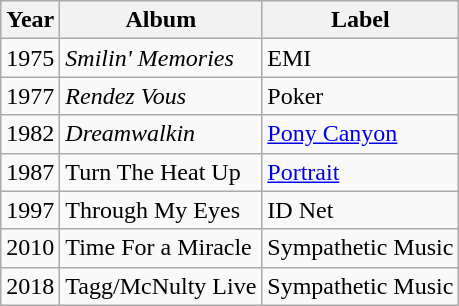<table class="wikitable">
<tr>
<th>Year</th>
<th>Album</th>
<th>Label</th>
</tr>
<tr>
<td>1975</td>
<td><em>Smilin' Memories</em></td>
<td>EMI</td>
</tr>
<tr>
<td>1977</td>
<td><em>Rendez Vous</em></td>
<td>Poker</td>
</tr>
<tr>
<td>1982</td>
<td><em>Dreamwalkin<strong></td>
<td><a href='#'>Pony Canyon</a></td>
</tr>
<tr>
<td>1987</td>
<td></em>Turn The Heat Up<em></td>
<td><a href='#'>Portrait</a></td>
</tr>
<tr>
<td>1997</td>
<td></em>Through My Eyes<em></td>
<td>ID Net</td>
</tr>
<tr>
<td>2010</td>
<td></em>Time For a Miracle<em></td>
<td>Sympathetic Music</td>
</tr>
<tr>
<td>2018</td>
<td></em>Tagg/McNulty Live<em></td>
<td>Sympathetic Music</td>
</tr>
</table>
